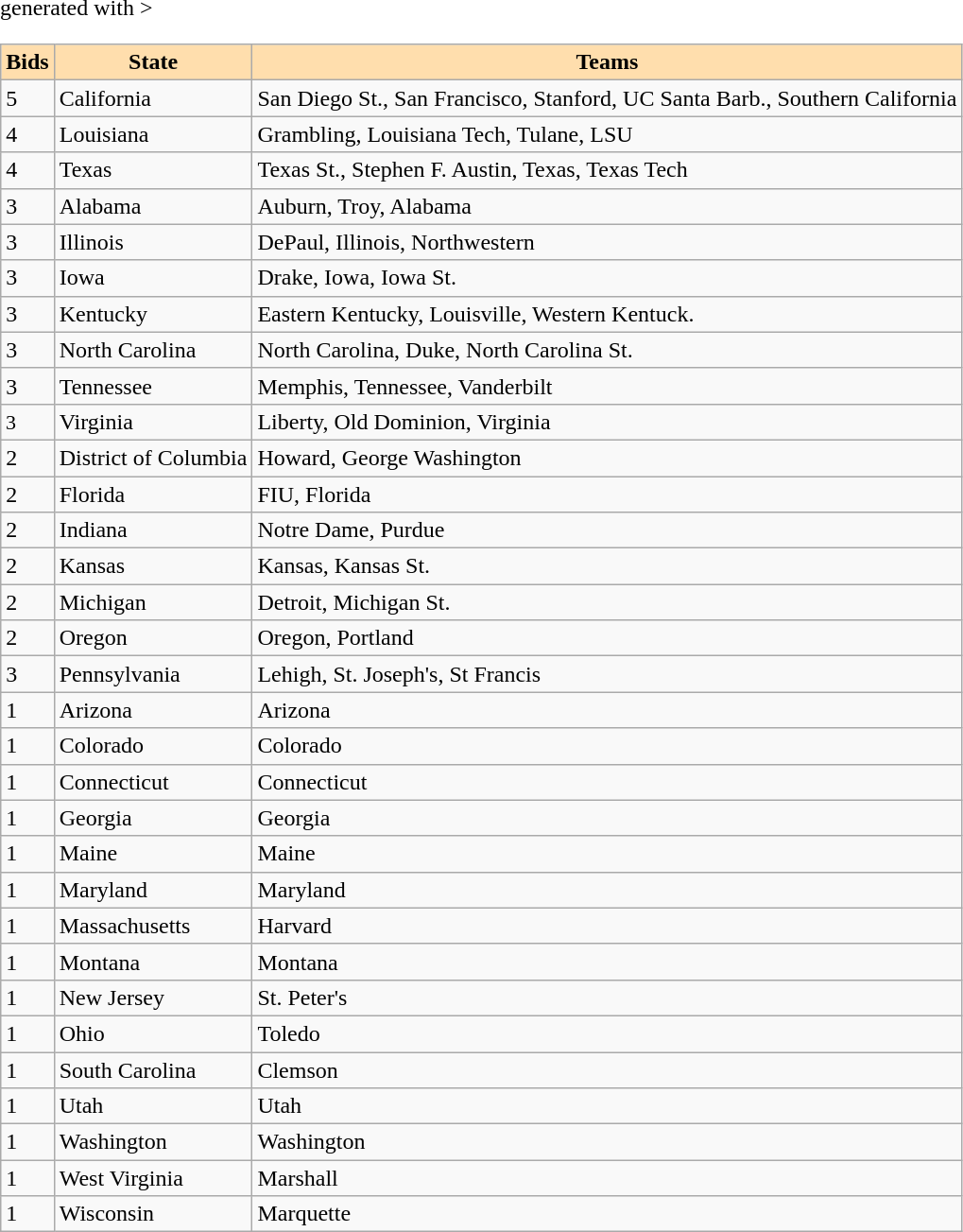<table class="wikitable sortable" <hiddentext>generated with >
<tr>
<th style="background-color:#FFDEAD;">Bids</th>
<th style="background-color:#FFDEAD;">State</th>
<th style="background-color:#FFDEAD;">Teams</th>
</tr>
<tr valign="bottom">
<td height="14">5</td>
<td>California</td>
<td>San Diego St., San Francisco, Stanford, UC Santa Barb., Southern California</td>
</tr>
<tr valign="bottom">
<td height="14">4</td>
<td>Louisiana</td>
<td>Grambling, Louisiana Tech, Tulane, LSU</td>
</tr>
<tr valign="bottom">
<td height="14">4</td>
<td>Texas</td>
<td>Texas St., Stephen F. Austin, Texas, Texas Tech</td>
</tr>
<tr valign="bottom">
<td height="14">3</td>
<td>Alabama</td>
<td>Auburn, Troy, Alabama</td>
</tr>
<tr valign="bottom">
<td height="14">3</td>
<td>Illinois</td>
<td>DePaul, Illinois, Northwestern</td>
</tr>
<tr valign="bottom">
<td height="14">3</td>
<td>Iowa</td>
<td>Drake, Iowa, Iowa St.</td>
</tr>
<tr valign="bottom">
<td height="14">3</td>
<td>Kentucky</td>
<td>Eastern Kentucky, Louisville, Western Kentuck.</td>
</tr>
<tr valign="bottom">
<td height="14">3</td>
<td>North Carolina</td>
<td>North Carolina, Duke, North Carolina St.</td>
</tr>
<tr valign="bottom">
<td height="14">3</td>
<td>Tennessee</td>
<td>Memphis, Tennessee, Vanderbilt</td>
</tr>
<tr valign="bottom">
<td style="font-size:11pt" height="14">3</td>
<td>Virginia</td>
<td>Liberty, Old Dominion, Virginia</td>
</tr>
<tr valign="bottom">
<td height="14">2</td>
<td>District of Columbia</td>
<td>Howard, George Washington</td>
</tr>
<tr valign="bottom">
<td height="14">2</td>
<td>Florida</td>
<td>FIU, Florida</td>
</tr>
<tr valign="bottom">
<td height="14">2</td>
<td>Indiana</td>
<td>Notre Dame, Purdue</td>
</tr>
<tr valign="bottom">
<td height="14">2</td>
<td>Kansas</td>
<td>Kansas, Kansas St.</td>
</tr>
<tr valign="bottom">
<td height="14">2</td>
<td>Michigan</td>
<td>Detroit, Michigan St.</td>
</tr>
<tr valign="bottom">
<td height="14">2</td>
<td>Oregon</td>
<td>Oregon, Portland</td>
</tr>
<tr valign="bottom">
<td height="14">3</td>
<td>Pennsylvania</td>
<td>Lehigh, St. Joseph's, St Francis</td>
</tr>
<tr valign="bottom">
<td height="14">1</td>
<td>Arizona</td>
<td>Arizona</td>
</tr>
<tr valign="bottom">
<td height="14">1</td>
<td>Colorado</td>
<td>Colorado</td>
</tr>
<tr valign="bottom">
<td height="14">1</td>
<td>Connecticut</td>
<td>Connecticut</td>
</tr>
<tr valign="bottom">
<td height="14">1</td>
<td>Georgia</td>
<td>Georgia</td>
</tr>
<tr valign="bottom">
<td height="14">1</td>
<td>Maine</td>
<td>Maine</td>
</tr>
<tr valign="bottom">
<td height="14">1</td>
<td>Maryland</td>
<td>Maryland</td>
</tr>
<tr valign="bottom">
<td height="14">1</td>
<td>Massachusetts</td>
<td>Harvard</td>
</tr>
<tr valign="bottom">
<td height="14">1</td>
<td>Montana</td>
<td>Montana</td>
</tr>
<tr valign="bottom">
<td height="14">1</td>
<td>New Jersey</td>
<td>St. Peter's</td>
</tr>
<tr valign="bottom">
<td height="14">1</td>
<td>Ohio</td>
<td>Toledo</td>
</tr>
<tr valign="bottom">
<td height="14">1</td>
<td>South Carolina</td>
<td>Clemson</td>
</tr>
<tr valign="bottom">
<td height="14">1</td>
<td>Utah</td>
<td>Utah</td>
</tr>
<tr valign="bottom">
<td height="14">1</td>
<td>Washington</td>
<td>Washington</td>
</tr>
<tr valign="bottom">
<td height="14">1</td>
<td>West Virginia</td>
<td>Marshall</td>
</tr>
<tr valign="bottom">
<td height="14">1</td>
<td>Wisconsin</td>
<td>Marquette</td>
</tr>
</table>
